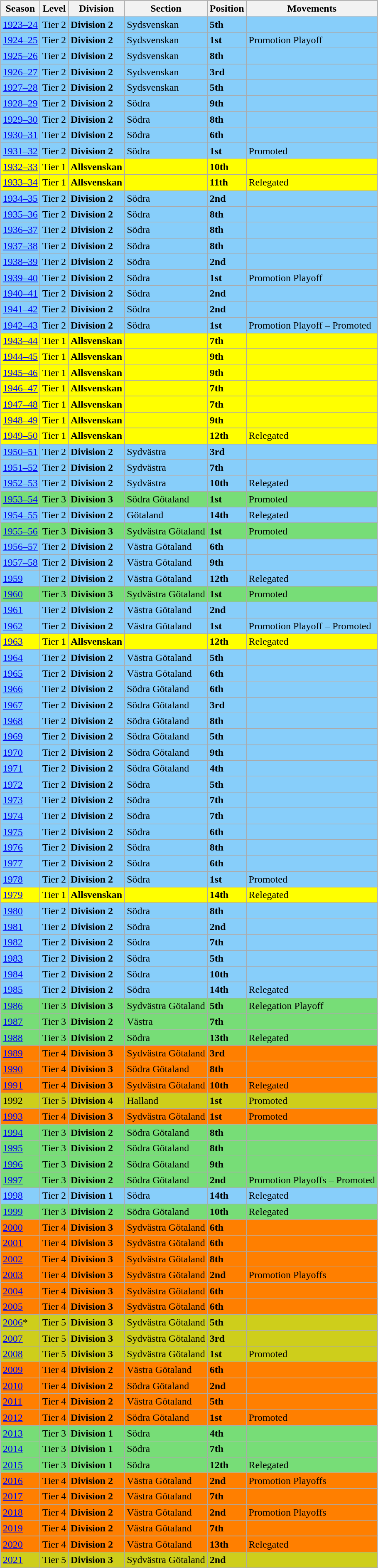<table>
<tr>
<td valign="top" width=0%><br><table class="wikitable">
<tr style="background:#f0f6fa;">
<th>Season</th>
<th>Level</th>
<th>Division</th>
<th>Section</th>
<th>Position</th>
<th>Movements</th>
</tr>
<tr>
<td style="background:#87CEFA;"><a href='#'>1923–24</a></td>
<td style="background:#87CEFA;">Tier 2</td>
<td style="background:#87CEFA;"><strong>Division 2</strong></td>
<td style="background:#87CEFA;">Sydsvenskan</td>
<td style="background:#87CEFA;"><strong>5th</strong></td>
<td style="background:#87CEFA;"></td>
</tr>
<tr>
<td style="background:#87CEFA;"><a href='#'>1924–25</a></td>
<td style="background:#87CEFA;">Tier 2</td>
<td style="background:#87CEFA;"><strong>Division 2</strong></td>
<td style="background:#87CEFA;">Sydsvenskan</td>
<td style="background:#87CEFA;"><strong>1st</strong></td>
<td style="background:#87CEFA;">Promotion Playoff</td>
</tr>
<tr>
<td style="background:#87CEFA;"><a href='#'>1925–26</a></td>
<td style="background:#87CEFA;">Tier 2</td>
<td style="background:#87CEFA;"><strong>Division 2</strong></td>
<td style="background:#87CEFA;">Sydsvenskan</td>
<td style="background:#87CEFA;"><strong>8th</strong></td>
<td style="background:#87CEFA;"></td>
</tr>
<tr>
<td style="background:#87CEFA;"><a href='#'>1926–27</a></td>
<td style="background:#87CEFA;">Tier 2</td>
<td style="background:#87CEFA;"><strong>Division 2</strong></td>
<td style="background:#87CEFA;">Sydsvenskan</td>
<td style="background:#87CEFA;"><strong>3rd</strong></td>
<td style="background:#87CEFA;"></td>
</tr>
<tr>
<td style="background:#87CEFA;"><a href='#'>1927–28</a></td>
<td style="background:#87CEFA;">Tier 2</td>
<td style="background:#87CEFA;"><strong>Division 2</strong></td>
<td style="background:#87CEFA;">Sydsvenskan</td>
<td style="background:#87CEFA;"><strong>5th</strong></td>
<td style="background:#87CEFA;"></td>
</tr>
<tr>
<td style="background:#87CEFA;"><a href='#'>1928–29</a></td>
<td style="background:#87CEFA;">Tier 2</td>
<td style="background:#87CEFA;"><strong>Division 2</strong></td>
<td style="background:#87CEFA;">Södra</td>
<td style="background:#87CEFA;"><strong>9th</strong></td>
<td style="background:#87CEFA;"></td>
</tr>
<tr>
<td style="background:#87CEFA;"><a href='#'>1929–30</a></td>
<td style="background:#87CEFA;">Tier 2</td>
<td style="background:#87CEFA;"><strong>Division 2</strong></td>
<td style="background:#87CEFA;">Södra</td>
<td style="background:#87CEFA;"><strong>8th</strong></td>
<td style="background:#87CEFA;"></td>
</tr>
<tr>
<td style="background:#87CEFA;"><a href='#'>1930–31</a></td>
<td style="background:#87CEFA;">Tier 2</td>
<td style="background:#87CEFA;"><strong>Division 2</strong></td>
<td style="background:#87CEFA;">Södra</td>
<td style="background:#87CEFA;"><strong>6th</strong></td>
<td style="background:#87CEFA;"></td>
</tr>
<tr>
<td style="background:#87CEFA;"><a href='#'>1931–32</a></td>
<td style="background:#87CEFA;">Tier 2</td>
<td style="background:#87CEFA;"><strong>Division 2</strong></td>
<td style="background:#87CEFA;">Södra</td>
<td style="background:#87CEFA;"><strong>1st</strong></td>
<td style="background:#87CEFA;">Promoted</td>
</tr>
<tr>
<td style="background:#FFFF00;"><a href='#'>1932–33</a></td>
<td style="background:#FFFF00;">Tier 1</td>
<td style="background:#FFFF00;"><strong>  Allsvenskan </strong></td>
<td style="background:#FFFF00;"></td>
<td style="background:#FFFF00;"><strong>10th</strong></td>
<td style="background:#FFFF00;"></td>
</tr>
<tr>
<td style="background:#FFFF00;"><a href='#'>1933–34</a></td>
<td style="background:#FFFF00;">Tier 1</td>
<td style="background:#FFFF00;"><strong>  Allsvenskan </strong></td>
<td style="background:#FFFF00;"></td>
<td style="background:#FFFF00;"><strong>11th</strong></td>
<td style="background:#FFFF00;">Relegated</td>
</tr>
<tr>
<td style="background:#87CEFA;"><a href='#'>1934–35</a></td>
<td style="background:#87CEFA;">Tier 2</td>
<td style="background:#87CEFA;"><strong>Division 2</strong></td>
<td style="background:#87CEFA;">Södra</td>
<td style="background:#87CEFA;"><strong>2nd</strong></td>
<td style="background:#87CEFA;"></td>
</tr>
<tr>
<td style="background:#87CEFA;"><a href='#'>1935–36</a></td>
<td style="background:#87CEFA;">Tier 2</td>
<td style="background:#87CEFA;"><strong>Division 2</strong></td>
<td style="background:#87CEFA;">Södra</td>
<td style="background:#87CEFA;"><strong>8th</strong></td>
<td style="background:#87CEFA;"></td>
</tr>
<tr>
<td style="background:#87CEFA;"><a href='#'>1936–37</a></td>
<td style="background:#87CEFA;">Tier 2</td>
<td style="background:#87CEFA;"><strong>Division 2</strong></td>
<td style="background:#87CEFA;">Södra</td>
<td style="background:#87CEFA;"><strong>8th</strong></td>
<td style="background:#87CEFA;"></td>
</tr>
<tr>
<td style="background:#87CEFA;"><a href='#'>1937–38</a></td>
<td style="background:#87CEFA;">Tier 2</td>
<td style="background:#87CEFA;"><strong>Division 2</strong></td>
<td style="background:#87CEFA;">Södra</td>
<td style="background:#87CEFA;"><strong>8th</strong></td>
<td style="background:#87CEFA;"></td>
</tr>
<tr>
<td style="background:#87CEFA;"><a href='#'>1938–39</a></td>
<td style="background:#87CEFA;">Tier 2</td>
<td style="background:#87CEFA;"><strong>Division 2</strong></td>
<td style="background:#87CEFA;">Södra</td>
<td style="background:#87CEFA;"><strong>2nd</strong></td>
<td style="background:#87CEFA;"></td>
</tr>
<tr>
<td style="background:#87CEFA;"><a href='#'>1939–40</a></td>
<td style="background:#87CEFA;">Tier 2</td>
<td style="background:#87CEFA;"><strong>Division 2</strong></td>
<td style="background:#87CEFA;">Södra</td>
<td style="background:#87CEFA;"><strong>1st</strong></td>
<td style="background:#87CEFA;">Promotion Playoff</td>
</tr>
<tr>
<td style="background:#87CEFA;"><a href='#'>1940–41</a></td>
<td style="background:#87CEFA;">Tier 2</td>
<td style="background:#87CEFA;"><strong>Division 2</strong></td>
<td style="background:#87CEFA;">Södra</td>
<td style="background:#87CEFA;"><strong>2nd</strong></td>
<td style="background:#87CEFA;"></td>
</tr>
<tr>
<td style="background:#87CEFA;"><a href='#'>1941–42</a></td>
<td style="background:#87CEFA;">Tier 2</td>
<td style="background:#87CEFA;"><strong>Division 2</strong></td>
<td style="background:#87CEFA;">Södra</td>
<td style="background:#87CEFA;"><strong>2nd</strong></td>
<td style="background:#87CEFA;"></td>
</tr>
<tr>
<td style="background:#87CEFA;"><a href='#'>1942–43</a></td>
<td style="background:#87CEFA;">Tier 2</td>
<td style="background:#87CEFA;"><strong>Division 2</strong></td>
<td style="background:#87CEFA;">Södra</td>
<td style="background:#87CEFA;"><strong>1st</strong></td>
<td style="background:#87CEFA;">Promotion Playoff – Promoted</td>
</tr>
<tr>
<td style="background:#FFFF00;"><a href='#'>1943–44</a></td>
<td style="background:#FFFF00;">Tier 1</td>
<td style="background:#FFFF00;"><strong>  Allsvenskan </strong></td>
<td style="background:#FFFF00;"></td>
<td style="background:#FFFF00;"><strong>7th</strong></td>
<td style="background:#FFFF00;"></td>
</tr>
<tr>
<td style="background:#FFFF00;"><a href='#'>1944–45</a></td>
<td style="background:#FFFF00;">Tier 1</td>
<td style="background:#FFFF00;"><strong>  Allsvenskan </strong></td>
<td style="background:#FFFF00;"></td>
<td style="background:#FFFF00;"><strong>9th</strong></td>
<td style="background:#FFFF00;"></td>
</tr>
<tr>
<td style="background:#FFFF00;"><a href='#'>1945–46</a></td>
<td style="background:#FFFF00;">Tier 1</td>
<td style="background:#FFFF00;"><strong>  Allsvenskan </strong></td>
<td style="background:#FFFF00;"></td>
<td style="background:#FFFF00;"><strong>9th</strong></td>
<td style="background:#FFFF00;"></td>
</tr>
<tr>
<td style="background:#FFFF00;"><a href='#'>1946–47</a></td>
<td style="background:#FFFF00;">Tier 1</td>
<td style="background:#FFFF00;"><strong>  Allsvenskan </strong></td>
<td style="background:#FFFF00;"></td>
<td style="background:#FFFF00;"><strong>7th</strong></td>
<td style="background:#FFFF00;"></td>
</tr>
<tr>
<td style="background:#FFFF00;"><a href='#'>1947–48</a></td>
<td style="background:#FFFF00;">Tier 1</td>
<td style="background:#FFFF00;"><strong>  Allsvenskan </strong></td>
<td style="background:#FFFF00;"></td>
<td style="background:#FFFF00;"><strong>7th</strong></td>
<td style="background:#FFFF00;"></td>
</tr>
<tr>
<td style="background:#FFFF00;"><a href='#'>1948–49</a></td>
<td style="background:#FFFF00;">Tier 1</td>
<td style="background:#FFFF00;"><strong>  Allsvenskan </strong></td>
<td style="background:#FFFF00;"></td>
<td style="background:#FFFF00;"><strong>9th</strong></td>
<td style="background:#FFFF00;"></td>
</tr>
<tr>
<td style="background:#FFFF00;"><a href='#'>1949–50</a></td>
<td style="background:#FFFF00;">Tier 1</td>
<td style="background:#FFFF00;"><strong>  Allsvenskan </strong></td>
<td style="background:#FFFF00;"></td>
<td style="background:#FFFF00;"><strong>12th</strong></td>
<td style="background:#FFFF00;">Relegated</td>
</tr>
<tr>
<td style="background:#87CEFA;"><a href='#'>1950–51</a></td>
<td style="background:#87CEFA;">Tier 2</td>
<td style="background:#87CEFA;"><strong>Division 2</strong></td>
<td style="background:#87CEFA;">Sydvästra</td>
<td style="background:#87CEFA;"><strong>3rd</strong></td>
<td style="background:#87CEFA;"></td>
</tr>
<tr>
<td style="background:#87CEFA;"><a href='#'>1951–52</a></td>
<td style="background:#87CEFA;">Tier 2</td>
<td style="background:#87CEFA;"><strong>Division 2</strong></td>
<td style="background:#87CEFA;">Sydvästra</td>
<td style="background:#87CEFA;"><strong>7th</strong></td>
<td style="background:#87CEFA;"></td>
</tr>
<tr>
<td style="background:#87CEFA;"><a href='#'>1952–53</a></td>
<td style="background:#87CEFA;">Tier 2</td>
<td style="background:#87CEFA;"><strong>Division 2</strong></td>
<td style="background:#87CEFA;">Sydvästra</td>
<td style="background:#87CEFA;"><strong>10th</strong></td>
<td style="background:#87CEFA;">Relegated</td>
</tr>
<tr>
<td style="background:#77DD77;"><a href='#'>1953–54</a></td>
<td style="background:#77DD77;">Tier 3</td>
<td style="background:#77DD77;"><strong>Division 3</strong></td>
<td style="background:#77DD77;">Södra Götaland</td>
<td style="background:#77DD77;"><strong>1st</strong></td>
<td style="background:#77DD77;">Promoted</td>
</tr>
<tr>
<td style="background:#87CEFA;"><a href='#'>1954–55</a></td>
<td style="background:#87CEFA;">Tier 2</td>
<td style="background:#87CEFA;"><strong>Division 2</strong></td>
<td style="background:#87CEFA;">Götaland</td>
<td style="background:#87CEFA;"><strong>14th</strong></td>
<td style="background:#87CEFA;">Relegated</td>
</tr>
<tr>
<td style="background:#77DD77;"><a href='#'>1955–56</a></td>
<td style="background:#77DD77;">Tier 3</td>
<td style="background:#77DD77;"><strong>Division 3</strong></td>
<td style="background:#77DD77;">Sydvästra Götaland</td>
<td style="background:#77DD77;"><strong>1st</strong></td>
<td style="background:#77DD77;">Promoted</td>
</tr>
<tr>
<td style="background:#87CEFA;"><a href='#'>1956–57</a></td>
<td style="background:#87CEFA;">Tier 2</td>
<td style="background:#87CEFA;"><strong>Division 2</strong></td>
<td style="background:#87CEFA;">Västra Götaland</td>
<td style="background:#87CEFA;"><strong>6th</strong></td>
<td style="background:#87CEFA;"></td>
</tr>
<tr>
<td style="background:#87CEFA;"><a href='#'>1957–58</a></td>
<td style="background:#87CEFA;">Tier 2</td>
<td style="background:#87CEFA;"><strong>Division 2</strong></td>
<td style="background:#87CEFA;">Västra Götaland</td>
<td style="background:#87CEFA;"><strong>9th</strong></td>
<td style="background:#87CEFA;"></td>
</tr>
<tr>
<td style="background:#87CEFA;"><a href='#'>1959</a></td>
<td style="background:#87CEFA;">Tier 2</td>
<td style="background:#87CEFA;"><strong>Division 2</strong></td>
<td style="background:#87CEFA;">Västra Götaland</td>
<td style="background:#87CEFA;"><strong>12th</strong></td>
<td style="background:#87CEFA;">Relegated</td>
</tr>
<tr>
<td style="background:#77DD77;"><a href='#'>1960</a></td>
<td style="background:#77DD77;">Tier 3</td>
<td style="background:#77DD77;"><strong>Division 3</strong></td>
<td style="background:#77DD77;">Sydvästra Götaland</td>
<td style="background:#77DD77;"><strong>1st</strong></td>
<td style="background:#77DD77;">Promoted</td>
</tr>
<tr>
<td style="background:#87CEFA;"><a href='#'>1961</a></td>
<td style="background:#87CEFA;">Tier 2</td>
<td style="background:#87CEFA;"><strong>Division 2</strong></td>
<td style="background:#87CEFA;">Västra Götaland</td>
<td style="background:#87CEFA;"><strong>2nd</strong></td>
<td style="background:#87CEFA;"></td>
</tr>
<tr>
<td style="background:#87CEFA;"><a href='#'>1962</a></td>
<td style="background:#87CEFA;">Tier 2</td>
<td style="background:#87CEFA;"><strong>Division 2</strong></td>
<td style="background:#87CEFA;">Västra Götaland</td>
<td style="background:#87CEFA;"><strong>1st</strong></td>
<td style="background:#87CEFA;">Promotion Playoff – Promoted</td>
</tr>
<tr>
<td style="background:#FFFF00;"><a href='#'>1963</a></td>
<td style="background:#FFFF00;">Tier 1</td>
<td style="background:#FFFF00;"><strong>  Allsvenskan </strong></td>
<td style="background:#FFFF00;"></td>
<td style="background:#FFFF00;"><strong>12th</strong></td>
<td style="background:#FFFF00;">Relegated</td>
</tr>
<tr>
<td style="background:#87CEFA;"><a href='#'>1964</a></td>
<td style="background:#87CEFA;">Tier 2</td>
<td style="background:#87CEFA;"><strong>Division 2</strong></td>
<td style="background:#87CEFA;">Västra Götaland</td>
<td style="background:#87CEFA;"><strong>5th</strong></td>
<td style="background:#87CEFA;"></td>
</tr>
<tr>
<td style="background:#87CEFA;"><a href='#'>1965</a></td>
<td style="background:#87CEFA;">Tier 2</td>
<td style="background:#87CEFA;"><strong>Division 2</strong></td>
<td style="background:#87CEFA;">Västra Götaland</td>
<td style="background:#87CEFA;"><strong>6th</strong></td>
<td style="background:#87CEFA;"></td>
</tr>
<tr>
<td style="background:#87CEFA;"><a href='#'>1966</a></td>
<td style="background:#87CEFA;">Tier 2</td>
<td style="background:#87CEFA;"><strong>Division 2</strong></td>
<td style="background:#87CEFA;">Södra Götaland</td>
<td style="background:#87CEFA;"><strong>6th</strong></td>
<td style="background:#87CEFA;"></td>
</tr>
<tr>
<td style="background:#87CEFA;"><a href='#'>1967</a></td>
<td style="background:#87CEFA;">Tier 2</td>
<td style="background:#87CEFA;"><strong>Division 2</strong></td>
<td style="background:#87CEFA;">Södra Götaland</td>
<td style="background:#87CEFA;"><strong>3rd</strong></td>
<td style="background:#87CEFA;"></td>
</tr>
<tr>
<td style="background:#87CEFA;"><a href='#'>1968</a></td>
<td style="background:#87CEFA;">Tier 2</td>
<td style="background:#87CEFA;"><strong>Division 2</strong></td>
<td style="background:#87CEFA;">Södra Götaland</td>
<td style="background:#87CEFA;"><strong>8th</strong></td>
<td style="background:#87CEFA;"></td>
</tr>
<tr>
<td style="background:#87CEFA;"><a href='#'>1969</a></td>
<td style="background:#87CEFA;">Tier 2</td>
<td style="background:#87CEFA;"><strong>Division 2</strong></td>
<td style="background:#87CEFA;">Södra Götaland</td>
<td style="background:#87CEFA;"><strong>5th</strong></td>
<td style="background:#87CEFA;"></td>
</tr>
<tr>
<td style="background:#87CEFA;"><a href='#'>1970</a></td>
<td style="background:#87CEFA;">Tier 2</td>
<td style="background:#87CEFA;"><strong>Division 2</strong></td>
<td style="background:#87CEFA;">Södra Götaland</td>
<td style="background:#87CEFA;"><strong>9th</strong></td>
<td style="background:#87CEFA;"></td>
</tr>
<tr>
<td style="background:#87CEFA;"><a href='#'>1971</a></td>
<td style="background:#87CEFA;">Tier 2</td>
<td style="background:#87CEFA;"><strong>Division 2</strong></td>
<td style="background:#87CEFA;">Södra Götaland</td>
<td style="background:#87CEFA;"><strong>4th</strong></td>
<td style="background:#87CEFA;"></td>
</tr>
<tr>
<td style="background:#87CEFA;"><a href='#'>1972</a></td>
<td style="background:#87CEFA;">Tier 2</td>
<td style="background:#87CEFA;"><strong>Division 2</strong></td>
<td style="background:#87CEFA;">Södra</td>
<td style="background:#87CEFA;"><strong>5th</strong></td>
<td style="background:#87CEFA;"></td>
</tr>
<tr>
<td style="background:#87CEFA;"><a href='#'>1973</a></td>
<td style="background:#87CEFA;">Tier 2</td>
<td style="background:#87CEFA;"><strong>Division 2</strong></td>
<td style="background:#87CEFA;">Södra</td>
<td style="background:#87CEFA;"><strong>7th</strong></td>
<td style="background:#87CEFA;"></td>
</tr>
<tr>
<td style="background:#87CEFA;"><a href='#'>1974</a></td>
<td style="background:#87CEFA;">Tier 2</td>
<td style="background:#87CEFA;"><strong>Division 2</strong></td>
<td style="background:#87CEFA;">Södra</td>
<td style="background:#87CEFA;"><strong>7th</strong></td>
<td style="background:#87CEFA;"></td>
</tr>
<tr>
<td style="background:#87CEFA;"><a href='#'>1975</a></td>
<td style="background:#87CEFA;">Tier 2</td>
<td style="background:#87CEFA;"><strong>Division 2</strong></td>
<td style="background:#87CEFA;">Södra</td>
<td style="background:#87CEFA;"><strong>6th</strong></td>
<td style="background:#87CEFA;"></td>
</tr>
<tr>
<td style="background:#87CEFA;"><a href='#'>1976</a></td>
<td style="background:#87CEFA;">Tier 2</td>
<td style="background:#87CEFA;"><strong>Division 2</strong></td>
<td style="background:#87CEFA;">Södra</td>
<td style="background:#87CEFA;"><strong>8th</strong></td>
<td style="background:#87CEFA;"></td>
</tr>
<tr>
<td style="background:#87CEFA;"><a href='#'>1977</a></td>
<td style="background:#87CEFA;">Tier 2</td>
<td style="background:#87CEFA;"><strong>Division 2</strong></td>
<td style="background:#87CEFA;">Södra</td>
<td style="background:#87CEFA;"><strong>6th</strong></td>
<td style="background:#87CEFA;"></td>
</tr>
<tr>
<td style="background:#87CEFA;"><a href='#'>1978</a></td>
<td style="background:#87CEFA;">Tier 2</td>
<td style="background:#87CEFA;"><strong>Division 2</strong></td>
<td style="background:#87CEFA;">Södra</td>
<td style="background:#87CEFA;"><strong>1st</strong></td>
<td style="background:#87CEFA;">Promoted</td>
</tr>
<tr>
<td style="background:#FFFF00;"><a href='#'>1979</a></td>
<td style="background:#FFFF00;">Tier 1</td>
<td style="background:#FFFF00;"><strong>  Allsvenskan </strong></td>
<td style="background:#FFFF00;"></td>
<td style="background:#FFFF00;"><strong>14th</strong></td>
<td style="background:#FFFF00;">Relegated</td>
</tr>
<tr>
<td style="background:#87CEFA;"><a href='#'>1980</a></td>
<td style="background:#87CEFA;">Tier 2</td>
<td style="background:#87CEFA;"><strong>Division 2</strong></td>
<td style="background:#87CEFA;">Södra</td>
<td style="background:#87CEFA;"><strong>8th</strong></td>
<td style="background:#87CEFA;"></td>
</tr>
<tr>
<td style="background:#87CEFA;"><a href='#'>1981</a></td>
<td style="background:#87CEFA;">Tier 2</td>
<td style="background:#87CEFA;"><strong>Division 2</strong></td>
<td style="background:#87CEFA;">Södra</td>
<td style="background:#87CEFA;"><strong>2nd</strong></td>
<td style="background:#87CEFA;"></td>
</tr>
<tr>
<td style="background:#87CEFA;"><a href='#'>1982</a></td>
<td style="background:#87CEFA;">Tier 2</td>
<td style="background:#87CEFA;"><strong>Division 2</strong></td>
<td style="background:#87CEFA;">Södra</td>
<td style="background:#87CEFA;"><strong>7th</strong></td>
<td style="background:#87CEFA;"></td>
</tr>
<tr>
<td style="background:#87CEFA;"><a href='#'>1983</a></td>
<td style="background:#87CEFA;">Tier 2</td>
<td style="background:#87CEFA;"><strong>Division 2</strong></td>
<td style="background:#87CEFA;">Södra</td>
<td style="background:#87CEFA;"><strong>5th</strong></td>
<td style="background:#87CEFA;"></td>
</tr>
<tr>
<td style="background:#87CEFA;"><a href='#'>1984</a></td>
<td style="background:#87CEFA;">Tier 2</td>
<td style="background:#87CEFA;"><strong>Division 2</strong></td>
<td style="background:#87CEFA;">Södra</td>
<td style="background:#87CEFA;"><strong>10th</strong></td>
<td style="background:#87CEFA;"></td>
</tr>
<tr>
<td style="background:#87CEFA;"><a href='#'>1985</a></td>
<td style="background:#87CEFA;">Tier 2</td>
<td style="background:#87CEFA;"><strong>Division 2</strong></td>
<td style="background:#87CEFA;">Södra</td>
<td style="background:#87CEFA;"><strong>14th</strong></td>
<td style="background:#87CEFA;">Relegated</td>
</tr>
<tr>
<td style="background:#77DD77;"><a href='#'>1986</a></td>
<td style="background:#77DD77;">Tier 3</td>
<td style="background:#77DD77;"><strong>Division 3</strong></td>
<td style="background:#77DD77;">Sydvästra Götaland</td>
<td style="background:#77DD77;"><strong>5th</strong></td>
<td style="background:#77DD77;">Relegation Playoff</td>
</tr>
<tr>
<td style="background:#77DD77;"><a href='#'>1987</a></td>
<td style="background:#77DD77;">Tier 3</td>
<td style="background:#77DD77;"><strong>Division 2</strong></td>
<td style="background:#77DD77;">Västra</td>
<td style="background:#77DD77;"><strong>7th</strong></td>
<td style="background:#77DD77;"></td>
</tr>
<tr>
<td style="background:#77DD77;"><a href='#'>1988</a></td>
<td style="background:#77DD77;">Tier 3</td>
<td style="background:#77DD77;"><strong>Division 2</strong></td>
<td style="background:#77DD77;">Södra</td>
<td style="background:#77DD77;"><strong>13th</strong></td>
<td style="background:#77DD77;">Relegated</td>
</tr>
<tr>
<td style="background:#FF7F00;"><a href='#'>1989</a></td>
<td style="background:#FF7F00;">Tier 4</td>
<td style="background:#FF7F00;"><strong>Division 3</strong></td>
<td style="background:#FF7F00;">Sydvästra Götaland</td>
<td style="background:#FF7F00;"><strong>3rd</strong></td>
<td style="background:#FF7F00;"></td>
</tr>
<tr>
<td style="background:#FF7F00;"><a href='#'>1990</a></td>
<td style="background:#FF7F00;">Tier 4</td>
<td style="background:#FF7F00;"><strong>Division 3</strong></td>
<td style="background:#FF7F00;">Södra Götaland</td>
<td style="background:#FF7F00;"><strong>8th</strong></td>
<td style="background:#FF7F00;"></td>
</tr>
<tr>
<td style="background:#FF7F00;"><a href='#'>1991</a></td>
<td style="background:#FF7F00;">Tier 4</td>
<td style="background:#FF7F00;"><strong>Division 3</strong></td>
<td style="background:#FF7F00;">Sydvästra Götaland</td>
<td style="background:#FF7F00;"><strong>10th</strong></td>
<td style="background:#FF7F00;">Relegated</td>
</tr>
<tr>
<td style="background:#CECE1B;">1992</td>
<td style="background:#CECE1B;">Tier 5</td>
<td style="background:#CECE1B;"><strong>Division 4</strong></td>
<td style="background:#CECE1B;">Halland</td>
<td style="background:#CECE1B;"><strong>1st</strong></td>
<td style="background:#CECE1B;">Promoted</td>
</tr>
<tr>
<td style="background:#FF7F00;"><a href='#'>1993</a></td>
<td style="background:#FF7F00;">Tier 4</td>
<td style="background:#FF7F00;"><strong>Division 3</strong></td>
<td style="background:#FF7F00;">Sydvästra Götaland</td>
<td style="background:#FF7F00;"><strong>1st</strong></td>
<td style="background:#FF7F00;">Promoted</td>
</tr>
<tr>
<td style="background:#77DD77;"><a href='#'>1994</a></td>
<td style="background:#77DD77;">Tier 3</td>
<td style="background:#77DD77;"><strong>Division 2</strong></td>
<td style="background:#77DD77;">Södra Götaland</td>
<td style="background:#77DD77;"><strong>8th</strong></td>
<td style="background:#77DD77;"></td>
</tr>
<tr>
<td style="background:#77DD77;"><a href='#'>1995</a></td>
<td style="background:#77DD77;">Tier 3</td>
<td style="background:#77DD77;"><strong>Division 2</strong></td>
<td style="background:#77DD77;">Södra Götaland</td>
<td style="background:#77DD77;"><strong>8th</strong></td>
<td style="background:#77DD77;"></td>
</tr>
<tr>
<td style="background:#77DD77;"><a href='#'>1996</a></td>
<td style="background:#77DD77;">Tier 3</td>
<td style="background:#77DD77;"><strong>Division 2</strong></td>
<td style="background:#77DD77;">Södra Götaland</td>
<td style="background:#77DD77;"><strong>9th</strong></td>
<td style="background:#77DD77;"></td>
</tr>
<tr>
<td style="background:#77DD77;"><a href='#'>1997</a></td>
<td style="background:#77DD77;">Tier 3</td>
<td style="background:#77DD77;"><strong>Division 2</strong></td>
<td style="background:#77DD77;">Södra Götaland</td>
<td style="background:#77DD77;"><strong>2nd</strong></td>
<td style="background:#77DD77;">Promotion Playoffs – Promoted</td>
</tr>
<tr>
<td style="background:#87CEFA;"><a href='#'>1998</a></td>
<td style="background:#87CEFA;">Tier 2</td>
<td style="background:#87CEFA;"><strong>Division 1</strong></td>
<td style="background:#87CEFA;">Södra</td>
<td style="background:#87CEFA;"><strong>14th</strong></td>
<td style="background:#87CEFA;">Relegated</td>
</tr>
<tr>
<td style="background:#77DD77;"><a href='#'>1999</a></td>
<td style="background:#77DD77;">Tier 3</td>
<td style="background:#77DD77;"><strong>Division 2</strong></td>
<td style="background:#77DD77;">Södra Götaland</td>
<td style="background:#77DD77;"><strong>10th</strong></td>
<td style="background:#77DD77;">Relegated</td>
</tr>
<tr>
<td style="background:#FF7F00;"><a href='#'>2000</a></td>
<td style="background:#FF7F00;">Tier 4</td>
<td style="background:#FF7F00;"><strong>Division 3</strong></td>
<td style="background:#FF7F00;">Sydvästra Götaland</td>
<td style="background:#FF7F00;"><strong>6th</strong></td>
<td style="background:#FF7F00;"></td>
</tr>
<tr>
<td style="background:#FF7F00;"><a href='#'>2001</a></td>
<td style="background:#FF7F00;">Tier 4</td>
<td style="background:#FF7F00;"><strong>Division 3</strong></td>
<td style="background:#FF7F00;">Sydvästra Götaland</td>
<td style="background:#FF7F00;"><strong>6th</strong></td>
<td style="background:#FF7F00;"></td>
</tr>
<tr>
<td style="background:#FF7F00;"><a href='#'>2002</a></td>
<td style="background:#FF7F00;">Tier 4</td>
<td style="background:#FF7F00;"><strong>Division 3</strong></td>
<td style="background:#FF7F00;">Sydvästra Götaland</td>
<td style="background:#FF7F00;"><strong>8th</strong></td>
<td style="background:#FF7F00;"></td>
</tr>
<tr>
<td style="background:#FF7F00;"><a href='#'>2003</a></td>
<td style="background:#FF7F00;">Tier 4</td>
<td style="background:#FF7F00;"><strong>Division 3</strong></td>
<td style="background:#FF7F00;">Sydvästra Götaland</td>
<td style="background:#FF7F00;"><strong>2nd</strong></td>
<td style="background:#FF7F00;">Promotion Playoffs</td>
</tr>
<tr>
<td style="background:#FF7F00;"><a href='#'>2004</a></td>
<td style="background:#FF7F00;">Tier 4</td>
<td style="background:#FF7F00;"><strong>Division 3</strong></td>
<td style="background:#FF7F00;">Sydvästra Götaland</td>
<td style="background:#FF7F00;"><strong>6th</strong></td>
<td style="background:#FF7F00;"></td>
</tr>
<tr>
<td style="background:#FF7F00;"><a href='#'>2005</a></td>
<td style="background:#FF7F00;">Tier 4</td>
<td style="background:#FF7F00;"><strong>Division 3</strong></td>
<td style="background:#FF7F00;">Sydvästra Götaland</td>
<td style="background:#FF7F00;"><strong>6th</strong></td>
<td style="background:#FF7F00;"></td>
</tr>
<tr>
<td style="background:#CECE1B;"><a href='#'>2006</a>*</td>
<td style="background:#CECE1B;">Tier 5</td>
<td style="background:#CECE1B;"><strong>Division 3</strong></td>
<td style="background:#CECE1B;">Sydvästra Götaland</td>
<td style="background:#CECE1B;"><strong>5th</strong></td>
<td style="background:#CECE1B;"></td>
</tr>
<tr>
<td style="background:#CECE1B;"><a href='#'>2007</a></td>
<td style="background:#CECE1B;">Tier 5</td>
<td style="background:#CECE1B;"><strong>Division 3</strong></td>
<td style="background:#CECE1B;">Sydvästra Götaland</td>
<td style="background:#CECE1B;"><strong>3rd</strong></td>
<td style="background:#CECE1B;"></td>
</tr>
<tr>
<td style="background:#CECE1B;"><a href='#'>2008</a></td>
<td style="background:#CECE1B;">Tier 5</td>
<td style="background:#CECE1B;"><strong>Division 3</strong></td>
<td style="background:#CECE1B;">Sydvästra Götaland</td>
<td style="background:#CECE1B;"><strong>1st</strong></td>
<td style="background:#CECE1B;">Promoted</td>
</tr>
<tr>
<td style="background:#FF7F00;"><a href='#'>2009</a></td>
<td style="background:#FF7F00;">Tier 4</td>
<td style="background:#FF7F00;"><strong>Division 2</strong></td>
<td style="background:#FF7F00;">Västra Götaland</td>
<td style="background:#FF7F00;"><strong>6th</strong></td>
<td style="background:#FF7F00;"></td>
</tr>
<tr>
<td style="background:#FF7F00;"><a href='#'>2010</a></td>
<td style="background:#FF7F00;">Tier 4</td>
<td style="background:#FF7F00;"><strong>Division 2</strong></td>
<td style="background:#FF7F00;">Södra Götaland</td>
<td style="background:#FF7F00;"><strong>2nd</strong></td>
<td style="background:#FF7F00;"></td>
</tr>
<tr>
<td style="background:#FF7F00;"><a href='#'>2011</a></td>
<td style="background:#FF7F00;">Tier 4</td>
<td style="background:#FF7F00;"><strong>Division 2</strong></td>
<td style="background:#FF7F00;">Västra Götaland</td>
<td style="background:#FF7F00;"><strong>5th</strong></td>
<td style="background:#FF7F00;"></td>
</tr>
<tr>
<td style="background:#FF7F00;"><a href='#'>2012</a></td>
<td style="background:#FF7F00;">Tier 4</td>
<td style="background:#FF7F00;"><strong>Division 2</strong></td>
<td style="background:#FF7F00;">Södra Götaland</td>
<td style="background:#FF7F00;"><strong>1st</strong></td>
<td style="background:#FF7F00;">Promoted</td>
</tr>
<tr>
<td style="background:#77DD77;"><a href='#'>2013</a></td>
<td style="background:#77DD77;">Tier 3</td>
<td style="background:#77DD77;"><strong>Division 1</strong></td>
<td style="background:#77DD77;">Södra</td>
<td style="background:#77DD77;"><strong>4th</strong></td>
<td style="background:#77DD77;"></td>
</tr>
<tr>
<td style="background:#77DD77;"><a href='#'>2014</a></td>
<td style="background:#77DD77;">Tier 3</td>
<td style="background:#77DD77;"><strong>Division 1</strong></td>
<td style="background:#77DD77;">Södra</td>
<td style="background:#77DD77;"><strong>7th</strong></td>
<td style="background:#77DD77;"></td>
</tr>
<tr>
<td style="background:#77DD77;"><a href='#'>2015</a></td>
<td style="background:#77DD77;">Tier 3</td>
<td style="background:#77DD77;"><strong>Division 1</strong></td>
<td style="background:#77DD77;">Södra</td>
<td style="background:#77DD77;"><strong>12th</strong></td>
<td style="background:#77DD77;">Relegated</td>
</tr>
<tr>
<td style="background:#FF7F00;"><a href='#'>2016</a></td>
<td style="background:#FF7F00;">Tier 4</td>
<td style="background:#FF7F00;"><strong>Division 2</strong></td>
<td style="background:#FF7F00;">Västra Götaland</td>
<td style="background:#FF7F00;"><strong>2nd</strong></td>
<td style="background:#FF7F00;">Promotion Playoffs</td>
</tr>
<tr>
<td style="background:#FF7F00;"><a href='#'>2017</a></td>
<td style="background:#FF7F00;">Tier 4</td>
<td style="background:#FF7F00;"><strong>Division 2</strong></td>
<td style="background:#FF7F00;">Västra Götaland</td>
<td style="background:#FF7F00;"><strong>7th</strong></td>
<td style="background:#FF7F00;"></td>
</tr>
<tr>
<td style="background:#FF7F00;"><a href='#'>2018</a></td>
<td style="background:#FF7F00;">Tier 4</td>
<td style="background:#FF7F00;"><strong>Division 2</strong></td>
<td style="background:#FF7F00;">Västra Götaland</td>
<td style="background:#FF7F00;"><strong>2nd</strong></td>
<td style="background:#FF7F00;">Promotion Playoffs</td>
</tr>
<tr>
<td style="background:#FF7F00;"><a href='#'>2019</a></td>
<td style="background:#FF7F00;">Tier 4</td>
<td style="background:#FF7F00;"><strong>Division 2</strong></td>
<td style="background:#FF7F00;">Västra Götaland</td>
<td style="background:#FF7F00;"><strong>7th</strong></td>
<td style="background:#FF7F00;"></td>
</tr>
<tr>
<td style="background:#FF7F00;"><a href='#'>2020</a></td>
<td style="background:#FF7F00;">Tier 4</td>
<td style="background:#FF7F00;"><strong>Division 2</strong></td>
<td style="background:#FF7F00;">Västra Götaland</td>
<td style="background:#FF7F00;"><strong>13th</strong></td>
<td style="background:#FF7F00;">Relegated</td>
</tr>
<tr>
<td style="background:#CECE1B;"><a href='#'>2021</a></td>
<td style="background:#CECE1B;">Tier 5</td>
<td style="background:#CECE1B;"><strong>Division 3</strong></td>
<td style="background:#CECE1B;">Sydvästra Götaland</td>
<td style="background:#CECE1B;"><strong>2nd</strong></td>
<td style="background:#CECE1B;"></td>
</tr>
</table>



</td>
</tr>
</table>
